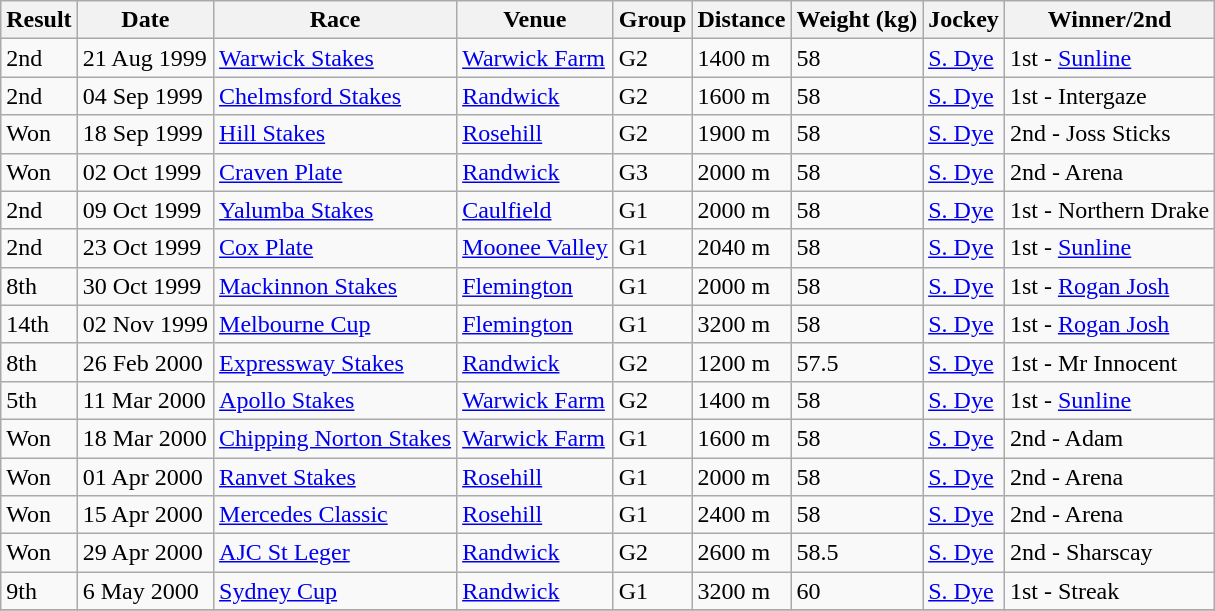<table class="wikitable">
<tr>
<th>Result</th>
<th>Date</th>
<th>Race</th>
<th>Venue</th>
<th>Group</th>
<th>Distance</th>
<th>Weight (kg)</th>
<th>Jockey</th>
<th>Winner/2nd</th>
</tr>
<tr>
<td>2nd</td>
<td>21 Aug 1999</td>
<td><a href='#'>Warwick Stakes</a></td>
<td><a href='#'>Warwick Farm</a></td>
<td>G2</td>
<td>1400 m</td>
<td>58</td>
<td><a href='#'>S. Dye</a></td>
<td>1st - <a href='#'>Sunline</a></td>
</tr>
<tr>
<td>2nd</td>
<td>04 Sep 1999</td>
<td><a href='#'>Chelmsford Stakes</a></td>
<td><a href='#'>Randwick</a></td>
<td>G2</td>
<td>1600 m</td>
<td>58</td>
<td><a href='#'>S. Dye</a></td>
<td>1st - Intergaze</td>
</tr>
<tr>
<td>Won</td>
<td>18 Sep 1999</td>
<td><a href='#'>Hill Stakes</a></td>
<td><a href='#'>Rosehill</a></td>
<td>G2</td>
<td>1900 m</td>
<td>58</td>
<td><a href='#'>S. Dye</a></td>
<td>2nd - Joss Sticks</td>
</tr>
<tr>
<td>Won</td>
<td>02 Oct 1999</td>
<td><a href='#'>Craven Plate</a></td>
<td><a href='#'>Randwick</a></td>
<td>G3</td>
<td>2000 m</td>
<td>58</td>
<td><a href='#'>S. Dye</a></td>
<td>2nd - Arena</td>
</tr>
<tr>
<td>2nd</td>
<td>09 Oct 1999</td>
<td><a href='#'>Yalumba Stakes</a></td>
<td><a href='#'>Caulfield</a></td>
<td>G1</td>
<td>2000 m</td>
<td>58</td>
<td><a href='#'>S. Dye</a></td>
<td>1st - Northern Drake</td>
</tr>
<tr>
<td>2nd</td>
<td>23 Oct 1999</td>
<td><a href='#'>Cox Plate</a></td>
<td><a href='#'>Moonee Valley</a></td>
<td>G1</td>
<td>2040 m</td>
<td>58</td>
<td><a href='#'>S. Dye</a></td>
<td>1st - <a href='#'>Sunline</a></td>
</tr>
<tr>
<td>8th</td>
<td>30 Oct 1999</td>
<td><a href='#'>Mackinnon Stakes</a></td>
<td><a href='#'>Flemington</a></td>
<td>G1</td>
<td>2000 m</td>
<td>58</td>
<td><a href='#'>S. Dye</a></td>
<td>1st - <a href='#'>Rogan Josh</a></td>
</tr>
<tr>
<td>14th</td>
<td>02 Nov 1999</td>
<td><a href='#'>Melbourne Cup</a></td>
<td><a href='#'>Flemington</a></td>
<td>G1</td>
<td>3200 m</td>
<td>58</td>
<td><a href='#'>S. Dye</a></td>
<td>1st - <a href='#'>Rogan Josh</a></td>
</tr>
<tr>
<td>8th</td>
<td>26 Feb 2000</td>
<td><a href='#'>Expressway Stakes</a></td>
<td><a href='#'>Randwick</a></td>
<td>G2</td>
<td>1200 m</td>
<td>57.5</td>
<td><a href='#'>S. Dye</a></td>
<td>1st - Mr Innocent</td>
</tr>
<tr>
<td>5th</td>
<td>11 Mar 2000</td>
<td><a href='#'>Apollo Stakes</a></td>
<td><a href='#'>Warwick Farm</a></td>
<td>G2</td>
<td>1400 m</td>
<td>58</td>
<td><a href='#'>S. Dye</a></td>
<td>1st - <a href='#'>Sunline</a></td>
</tr>
<tr>
<td>Won</td>
<td>18 Mar 2000</td>
<td><a href='#'>Chipping Norton Stakes</a></td>
<td><a href='#'>Warwick Farm</a></td>
<td>G1</td>
<td>1600 m</td>
<td>58</td>
<td><a href='#'>S. Dye</a></td>
<td>2nd - Adam</td>
</tr>
<tr>
<td>Won</td>
<td>01 Apr 2000</td>
<td><a href='#'>Ranvet Stakes</a></td>
<td><a href='#'>Rosehill</a></td>
<td>G1</td>
<td>2000 m</td>
<td>58</td>
<td><a href='#'>S. Dye</a></td>
<td>2nd - Arena</td>
</tr>
<tr>
<td>Won</td>
<td>15 Apr 2000</td>
<td><a href='#'>Mercedes Classic</a></td>
<td><a href='#'>Rosehill</a></td>
<td>G1</td>
<td>2400 m</td>
<td>58</td>
<td><a href='#'>S. Dye</a></td>
<td>2nd - Arena</td>
</tr>
<tr>
<td>Won</td>
<td>29 Apr 2000</td>
<td><a href='#'>AJC St Leger</a></td>
<td><a href='#'>Randwick</a></td>
<td>G2</td>
<td>2600 m</td>
<td>58.5</td>
<td><a href='#'>S. Dye</a></td>
<td>2nd - Sharscay</td>
</tr>
<tr>
<td>9th</td>
<td>6 May 2000</td>
<td><a href='#'>Sydney Cup</a></td>
<td><a href='#'>Randwick</a></td>
<td>G1</td>
<td>3200 m</td>
<td>60</td>
<td><a href='#'>S. Dye</a></td>
<td>1st - Streak</td>
</tr>
<tr>
</tr>
</table>
